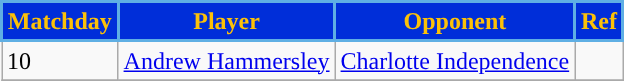<table class=wikitable>
<tr>
<th style="background:#002ED9; color:#FCC108; border:2px solid #5FAFE4;">Matchday</th>
<th style="background:#002ED9; color:#FCC108; border:2px solid #5FAFE4;">Player</th>
<th style="background:#002ED9; color:#FCC108; border:2px solid #5FAFE4;">Opponent</th>
<th style="background:#002ED9; color:#FCC108; border:2px solid #5FAFE4;">Ref</th>
</tr>
<tr>
<td>10</td>
<td> <a href='#'>Andrew Hammersley</a></td>
<td><a href='#'>Charlotte Independence</a></td>
<td></td>
</tr>
<tr>
</tr>
</table>
